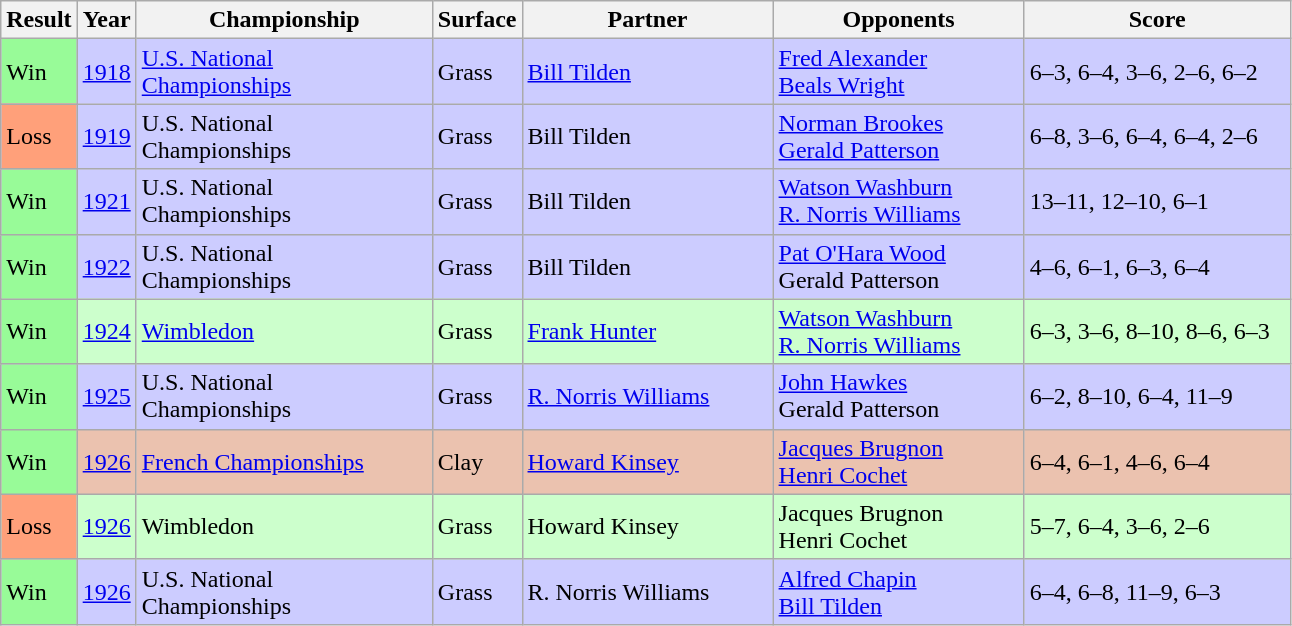<table class="sortable wikitable">
<tr>
<th style="width:40px">Result</th>
<th style="width:30px">Year</th>
<th style="width:190px">Championship</th>
<th style="width:50px">Surface</th>
<th style="width:160px">Partner</th>
<th style="width:160px">Opponents</th>
<th style="width:170px" class="unsortable">Score</th>
</tr>
<tr style="background:#ccf;">
<td style="background:#98fb98;">Win</td>
<td><a href='#'>1918</a></td>
<td><a href='#'>U.S. National Championships</a></td>
<td>Grass</td>
<td> <a href='#'>Bill Tilden</a></td>
<td> <a href='#'>Fred Alexander</a> <br>  <a href='#'>Beals Wright</a></td>
<td>6–3, 6–4, 3–6, 2–6, 6–2</td>
</tr>
<tr style="background:#ccf;">
<td style="background:#ffa07a;">Loss</td>
<td><a href='#'>1919</a></td>
<td>U.S. National Championships</td>
<td>Grass</td>
<td> Bill Tilden</td>
<td> <a href='#'>Norman Brookes</a> <br>  <a href='#'>Gerald Patterson</a></td>
<td>6–8, 3–6, 6–4, 6–4, 2–6</td>
</tr>
<tr style="background:#ccf;">
<td style="background:#98fb98;">Win</td>
<td><a href='#'>1921</a></td>
<td>U.S. National Championships</td>
<td>Grass</td>
<td> Bill Tilden</td>
<td> <a href='#'>Watson Washburn</a> <br>  <a href='#'>R. Norris Williams</a></td>
<td>13–11, 12–10, 6–1</td>
</tr>
<tr style="background:#ccf;">
<td style="background:#98fb98;">Win</td>
<td><a href='#'>1922</a></td>
<td>U.S. National Championships</td>
<td>Grass</td>
<td> Bill Tilden</td>
<td> <a href='#'>Pat O'Hara Wood</a> <br>  Gerald Patterson</td>
<td>4–6, 6–1, 6–3, 6–4</td>
</tr>
<tr style="background:#cfc;">
<td style="background:#98fb98;">Win</td>
<td><a href='#'>1924</a></td>
<td><a href='#'>Wimbledon</a></td>
<td>Grass</td>
<td> <a href='#'>Frank Hunter</a></td>
<td> <a href='#'>Watson Washburn</a> <br>  <a href='#'>R. Norris Williams</a></td>
<td>6–3, 3–6, 8–10, 8–6, 6–3</td>
</tr>
<tr style="background:#ccf;">
<td style="background:#98fb98;">Win</td>
<td><a href='#'>1925</a></td>
<td>U.S. National Championships</td>
<td>Grass</td>
<td> <a href='#'>R. Norris Williams</a></td>
<td> <a href='#'>John Hawkes</a> <br>  Gerald Patterson</td>
<td>6–2, 8–10, 6–4, 11–9</td>
</tr>
<tr style="background:#ebc2af;">
<td style="background:#98fb98;">Win</td>
<td><a href='#'>1926</a></td>
<td><a href='#'>French Championships</a></td>
<td>Clay</td>
<td> <a href='#'>Howard Kinsey</a></td>
<td> <a href='#'>Jacques Brugnon</a> <br>  <a href='#'>Henri Cochet</a></td>
<td>6–4, 6–1, 4–6, 6–4</td>
</tr>
<tr style="background:#cfc;">
<td style="background:#ffa07a;">Loss</td>
<td><a href='#'>1926</a></td>
<td>Wimbledon</td>
<td>Grass</td>
<td> Howard Kinsey</td>
<td> Jacques Brugnon <br>  Henri Cochet</td>
<td>5–7, 6–4, 3–6, 2–6</td>
</tr>
<tr style="background:#ccf;">
<td style="background:#98fb98;">Win</td>
<td><a href='#'>1926</a></td>
<td>U.S. National Championships</td>
<td>Grass</td>
<td> R. Norris Williams</td>
<td> <a href='#'>Alfred Chapin</a> <br>  <a href='#'>Bill Tilden</a></td>
<td>6–4, 6–8, 11–9, 6–3</td>
</tr>
</table>
